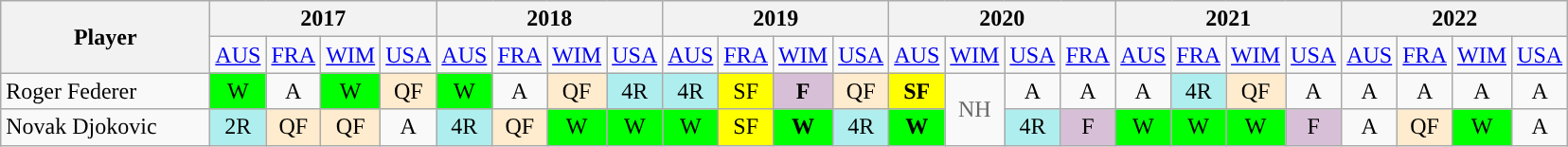<table class=wikitable style=text-align:center>
<tr>
<th rowspan=2 style="width:140px">Player</th>
<th colspan=4>2017</th>
<th colspan=4>2018</th>
<th colspan=4>2019</th>
<th colspan=4>2020</th>
<th colspan=4>2021</th>
<th colspan=4>2022</th>
</tr>
<tr>
<td><a href='#'>AUS</a></td>
<td><a href='#'>FRA</a></td>
<td><a href='#'>WIM</a></td>
<td><a href='#'>USA</a></td>
<td><a href='#'>AUS</a></td>
<td><a href='#'>FRA</a></td>
<td><a href='#'>WIM</a></td>
<td><a href='#'>USA</a></td>
<td><a href='#'>AUS</a></td>
<td><a href='#'>FRA</a></td>
<td><a href='#'>WIM</a></td>
<td><a href='#'>USA</a></td>
<td><a href='#'>AUS</a></td>
<td><a href='#'>WIM</a></td>
<td><a href='#'>USA</a></td>
<td><a href='#'>FRA</a></td>
<td><a href='#'>AUS</a></td>
<td><a href='#'>FRA</a></td>
<td><a href='#'>WIM</a></td>
<td><a href='#'>USA</a></td>
<td><a href='#'>AUS</a></td>
<td><a href='#'>FRA</a></td>
<td><a href='#'>WIM</a></td>
<td><a href='#'>USA</a></td>
</tr>
<tr>
<td align=left> Roger Federer</td>
<td bgcolor=lime>W</td>
<td>A</td>
<td bgcolor=lime>W</td>
<td bgcolor=ffebcd>QF</td>
<td bgcolor=lime>W</td>
<td>A</td>
<td bgcolor="#ffebcd">QF</td>
<td style="background:#afeeee;">4R</td>
<td style="background:#afeeee;">4R</td>
<td bgcolor=yellow>SF</td>
<td bgcolor=thistle><strong>F</strong></td>
<td bgcolor=ffebcd>QF</td>
<td bgcolor=yellow><strong>SF</strong></td>
<td rowspan="2" style="color:#696969;">NH</td>
<td>A</td>
<td>A</td>
<td>A</td>
<td style="background:#afeeee;">4R</td>
<td bgcolor="#ffebcd">QF</td>
<td>A</td>
<td>A</td>
<td>A</td>
<td>A</td>
<td>A</td>
</tr>
<tr>
<td align=left> Novak Djokovic</td>
<td style="background:#afeeee;">2R</td>
<td bgcolor=ffebcd>QF</td>
<td bgcolor=ffebcd>QF</td>
<td>A</td>
<td style="background:#afeeee;">4R</td>
<td bgcolor=ffebcd>QF</td>
<td bgcolor=lime>W</td>
<td bgcolor=lime>W</td>
<td bgcolor=lime>W</td>
<td bgcolor=yellow>SF</td>
<td bgcolor=lime><strong>W</strong></td>
<td style="background:#afeeee;">4R</td>
<td bgcolor=lime><strong>W</strong></td>
<td style="background:#afeeee;">4R</td>
<td bgcolor=thistle>F</td>
<td bgcolor=lime>W</td>
<td bgcolor=lime>W</td>
<td bgcolor=lime>W</td>
<td bgcolor=thistle>F</td>
<td>A</td>
<td bgcolor=ffebcd>QF</td>
<td bgcolor=lime>W</td>
<td>A</td>
</tr>
</table>
